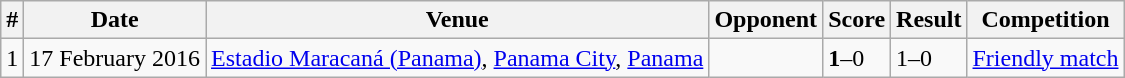<table class="wikitable">
<tr>
<th>#</th>
<th>Date</th>
<th>Venue</th>
<th>Opponent</th>
<th>Score</th>
<th>Result</th>
<th>Competition</th>
</tr>
<tr>
<td>1</td>
<td>17 February 2016</td>
<td><a href='#'>Estadio Maracaná (Panama)</a>, <a href='#'>Panama City</a>, <a href='#'>Panama</a></td>
<td></td>
<td><strong>1</strong>–0</td>
<td>1–0</td>
<td><a href='#'>Friendly match</a></td>
</tr>
</table>
